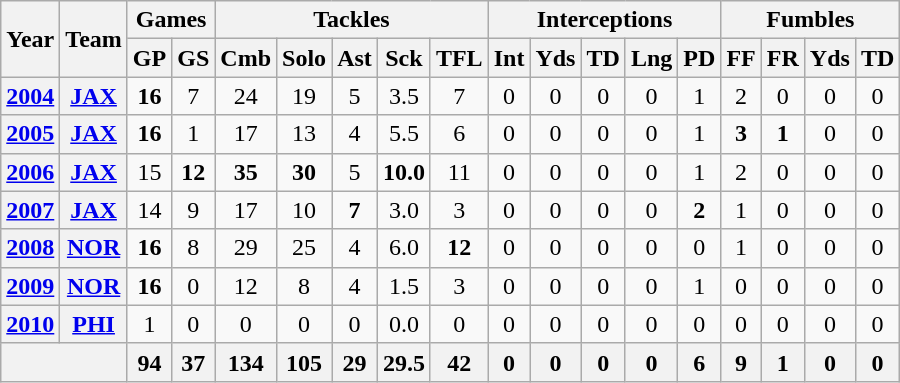<table class="wikitable" style="text-align:center">
<tr>
<th rowspan="2">Year</th>
<th rowspan="2">Team</th>
<th colspan="2">Games</th>
<th colspan="5">Tackles</th>
<th colspan="5">Interceptions</th>
<th colspan="4">Fumbles</th>
</tr>
<tr>
<th>GP</th>
<th>GS</th>
<th>Cmb</th>
<th>Solo</th>
<th>Ast</th>
<th>Sck</th>
<th>TFL</th>
<th>Int</th>
<th>Yds</th>
<th>TD</th>
<th>Lng</th>
<th>PD</th>
<th>FF</th>
<th>FR</th>
<th>Yds</th>
<th>TD</th>
</tr>
<tr>
<th><a href='#'>2004</a></th>
<th><a href='#'>JAX</a></th>
<td><strong>16</strong></td>
<td>7</td>
<td>24</td>
<td>19</td>
<td>5</td>
<td>3.5</td>
<td>7</td>
<td>0</td>
<td>0</td>
<td>0</td>
<td>0</td>
<td>1</td>
<td>2</td>
<td>0</td>
<td>0</td>
<td>0</td>
</tr>
<tr>
<th><a href='#'>2005</a></th>
<th><a href='#'>JAX</a></th>
<td><strong>16</strong></td>
<td>1</td>
<td>17</td>
<td>13</td>
<td>4</td>
<td>5.5</td>
<td>6</td>
<td>0</td>
<td>0</td>
<td>0</td>
<td>0</td>
<td>1</td>
<td><strong>3</strong></td>
<td><strong>1</strong></td>
<td>0</td>
<td>0</td>
</tr>
<tr>
<th><a href='#'>2006</a></th>
<th><a href='#'>JAX</a></th>
<td>15</td>
<td><strong>12</strong></td>
<td><strong>35</strong></td>
<td><strong>30</strong></td>
<td>5</td>
<td><strong>10.0</strong></td>
<td>11</td>
<td>0</td>
<td>0</td>
<td>0</td>
<td>0</td>
<td>1</td>
<td>2</td>
<td>0</td>
<td>0</td>
<td>0</td>
</tr>
<tr>
<th><a href='#'>2007</a></th>
<th><a href='#'>JAX</a></th>
<td>14</td>
<td>9</td>
<td>17</td>
<td>10</td>
<td><strong>7</strong></td>
<td>3.0</td>
<td>3</td>
<td>0</td>
<td>0</td>
<td>0</td>
<td>0</td>
<td><strong>2</strong></td>
<td>1</td>
<td>0</td>
<td>0</td>
<td>0</td>
</tr>
<tr>
<th><a href='#'>2008</a></th>
<th><a href='#'>NOR</a></th>
<td><strong>16</strong></td>
<td>8</td>
<td>29</td>
<td>25</td>
<td>4</td>
<td>6.0</td>
<td><strong>12</strong></td>
<td>0</td>
<td>0</td>
<td>0</td>
<td>0</td>
<td>0</td>
<td>1</td>
<td>0</td>
<td>0</td>
<td>0</td>
</tr>
<tr>
<th><a href='#'>2009</a></th>
<th><a href='#'>NOR</a></th>
<td><strong>16</strong></td>
<td>0</td>
<td>12</td>
<td>8</td>
<td>4</td>
<td>1.5</td>
<td>3</td>
<td>0</td>
<td>0</td>
<td>0</td>
<td>0</td>
<td>1</td>
<td>0</td>
<td>0</td>
<td>0</td>
<td>0</td>
</tr>
<tr>
<th><a href='#'>2010</a></th>
<th><a href='#'>PHI</a></th>
<td>1</td>
<td>0</td>
<td>0</td>
<td>0</td>
<td>0</td>
<td>0.0</td>
<td>0</td>
<td>0</td>
<td>0</td>
<td>0</td>
<td>0</td>
<td>0</td>
<td>0</td>
<td>0</td>
<td>0</td>
<td>0</td>
</tr>
<tr>
<th colspan="2"></th>
<th>94</th>
<th>37</th>
<th>134</th>
<th>105</th>
<th>29</th>
<th>29.5</th>
<th>42</th>
<th>0</th>
<th>0</th>
<th>0</th>
<th>0</th>
<th>6</th>
<th>9</th>
<th>1</th>
<th>0</th>
<th>0</th>
</tr>
</table>
